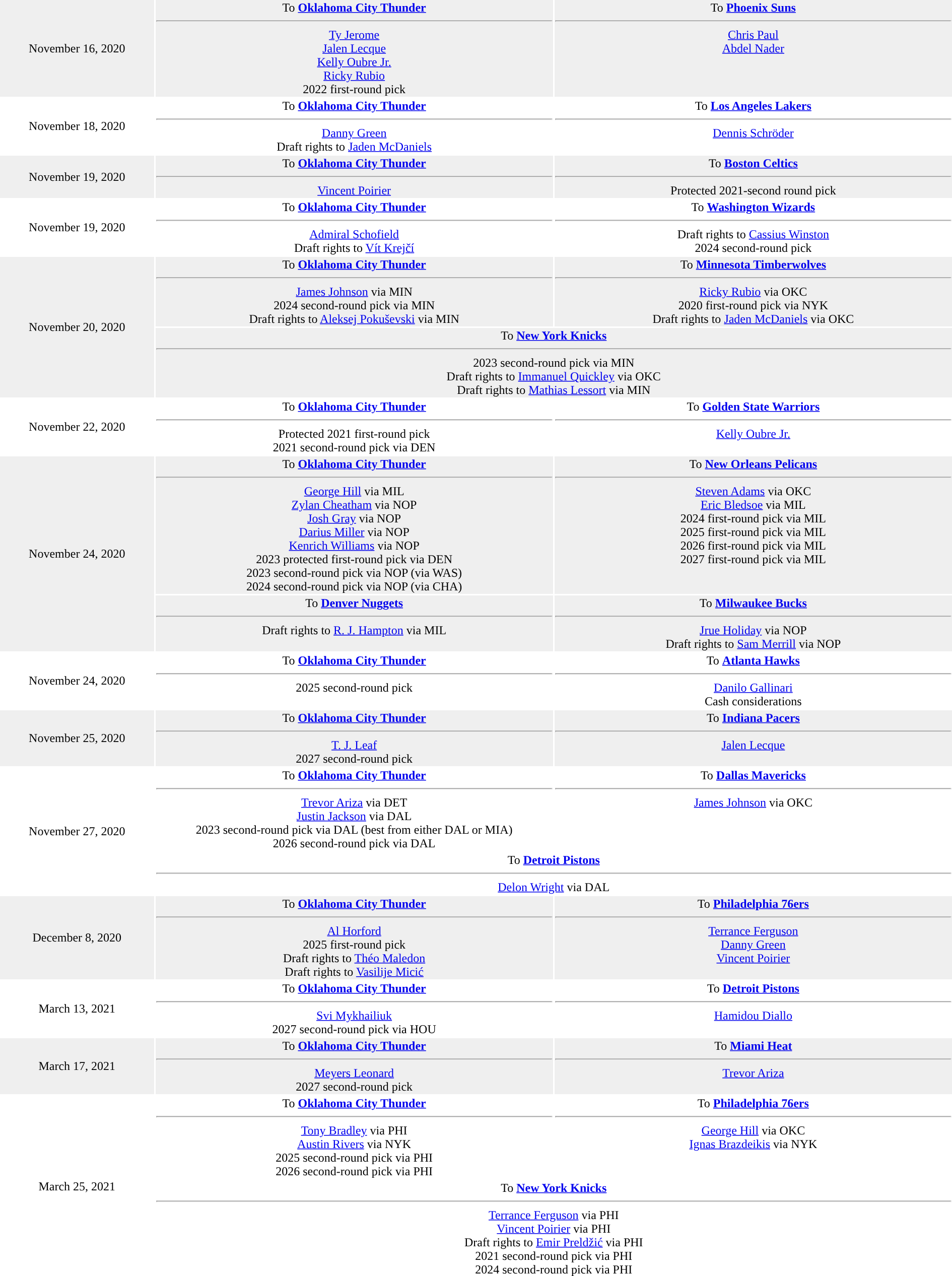<table style="text-align: center">
<tr style="background:#eeee">
<td style="width:10%">November 16, 2020</td>
<td style="width:31%; vertical-align:top;">To <strong><a href='#'>Oklahoma City Thunder</a></strong><hr><a href='#'>Ty Jerome</a><br><a href='#'>Jalen Lecque</a><br><a href='#'>Kelly Oubre Jr.</a><br><a href='#'>Ricky Rubio</a><br>2022 first-round pick</td>
<td style="width:31%; vertical-align:top;">To <strong><a href='#'>Phoenix Suns</a></strong><hr><a href='#'>Chris Paul</a><br><a href='#'>Abdel Nader</a></td>
</tr>
<tr>
<td style="width:10%">November 18, 2020</td>
<td style="width:31%; vertical-align:top;">To <strong><a href='#'>Oklahoma City Thunder</a></strong><hr><a href='#'>Danny Green</a><br>Draft rights to <a href='#'>Jaden McDaniels</a></td>
<td style="width:31%; vertical-align:top;">To <strong><a href='#'>Los Angeles Lakers</a></strong><hr><a href='#'>Dennis Schröder</a></td>
</tr>
<tr style="background:#eeee">
<td style="width:10%">November 19, 2020</td>
<td style="width:31%; vertical-align:top;">To <strong><a href='#'>Oklahoma City Thunder</a></strong><hr><a href='#'>Vincent Poirier</a></td>
<td style="width:31%; vertical-align:top;">To <strong><a href='#'>Boston Celtics</a></strong><hr>Protected 2021-second round pick</td>
</tr>
<tr>
<td style="width:10%">November 19, 2020</td>
<td style="width:31%; vertical-align:top;">To <strong><a href='#'>Oklahoma City Thunder</a></strong><hr><a href='#'>Admiral Schofield</a><br>Draft rights to <a href='#'>Vít Krejčí</a></td>
<td style="width:31%; vertical-align:top;">To <strong><a href='#'>Washington Wizards</a></strong><hr>Draft rights to <a href='#'>Cassius Winston</a><br>2024 second-round pick</td>
</tr>
<tr style="background:#eeee">
<td style="width:10%" rowspan=2>November 20, 2020</td>
<td style="width:31%; vertical-align:top;">To <strong><a href='#'>Oklahoma City Thunder</a></strong><hr><a href='#'>James Johnson</a> via MIN<br>2024 second-round pick via MIN<br>Draft rights to <a href='#'>Aleksej Pokuševski</a> via MIN</td>
<td style="width:31%; vertical-align:top;">To <strong><a href='#'>Minnesota Timberwolves</a></strong><hr><a href='#'>Ricky Rubio</a> via OKC<br>2020 first-round pick via NYK<br>Draft rights to <a href='#'>Jaden McDaniels</a> via OKC</td>
</tr>
<tr style="background:#eeee">
<td colspan="3">To <strong><a href='#'>New York Knicks</a></strong><hr>2023 second-round pick via MIN<br>Draft rights to <a href='#'>Immanuel Quickley</a> via OKC<br>Draft rights to <a href='#'>Mathias Lessort</a> via MIN</td>
</tr>
<tr>
<td style="width:10%">November 22, 2020</td>
<td style="width:31%; vertical-align:top;">To <strong><a href='#'>Oklahoma City Thunder</a></strong><hr>Protected 2021 first-round pick<br>2021 second-round pick via DEN</td>
<td style="width:31%; vertical-align:top;">To <strong><a href='#'>Golden State Warriors</a></strong><hr><a href='#'>Kelly Oubre Jr.</a></td>
</tr>
<tr style="background:#eeee">
<td style="width:12%" rowspan=2>November 24, 2020</td>
<td style="width:30%" valign="top">To <strong><a href='#'>Oklahoma City Thunder</a></strong><hr><a href='#'>George Hill</a> via MIL<br><a href='#'>Zylan Cheatham</a> via NOP<br><a href='#'>Josh Gray</a> via NOP<br><a href='#'>Darius Miller</a> via NOP<br><a href='#'>Kenrich Williams</a> via NOP<br>2023 protected first-round pick via DEN<br>2023 second-round pick via NOP (via WAS)<br>2024 second-round pick via NOP (via CHA)</td>
<td style="width:30%" valign="top">To <strong><a href='#'>New Orleans Pelicans</a></strong><hr><a href='#'>Steven Adams</a> via OKC<br><a href='#'>Eric Bledsoe</a> via MIL<br>2024 first-round pick via MIL<br>2025 first-round pick via MIL<br>2026 first-round pick via MIL<br>2027 first-round pick via MIL</td>
</tr>
<tr style="background:#eeee">
<td style="width:30%" valign="top">To <strong><a href='#'>Denver Nuggets</a></strong><hr>Draft rights to <a href='#'>R. J. Hampton</a> via MIL</td>
<td style="width:30%" valign="top">To <strong><a href='#'>Milwaukee Bucks</a></strong><hr><a href='#'>Jrue Holiday</a> via NOP<br>Draft rights to <a href='#'>Sam Merrill</a> via NOP</td>
</tr>
<tr>
<td style="width:10%">November 24, 2020</td>
<td style="width:31%; vertical-align:top;">To <strong><a href='#'>Oklahoma City Thunder</a></strong><hr>2025 second-round pick</td>
<td style="width:31%; vertical-align:top;">To <strong><a href='#'>Atlanta Hawks</a></strong><hr><a href='#'>Danilo Gallinari</a><br>Cash considerations</td>
</tr>
<tr style="background:#eeee">
<td style="width:10%">November 25, 2020</td>
<td style="width:31%; vertical-align:top;">To <strong><a href='#'>Oklahoma City Thunder</a></strong><hr><a href='#'>T. J. Leaf</a><br>2027 second-round pick</td>
<td style="width:31%; vertical-align:top;">To <strong><a href='#'>Indiana Pacers</a></strong><hr><a href='#'>Jalen Lecque</a></td>
</tr>
<tr>
<td style="width:10%" rowspan=2>November 27, 2020</td>
<td style="width:31%; vertical-align:top;">To <strong><a href='#'>Oklahoma City Thunder</a></strong><hr><a href='#'>Trevor Ariza</a> via DET<br><a href='#'>Justin Jackson</a> via DAL<br>2023 second-round pick via DAL (best from either DAL or MIA)<br>2026 second-round pick via DAL</td>
<td style="width:31%; vertical-align:top;">To <strong><a href='#'>Dallas Mavericks</a></strong><hr><a href='#'>James Johnson</a> via OKC</td>
</tr>
<tr>
<td colspan="3">To <strong><a href='#'>Detroit Pistons</a></strong><hr><a href='#'>Delon Wright</a> via DAL</td>
</tr>
<tr style="background:#eeee">
<td style="width:10%">December 8, 2020</td>
<td style="width:31%; vertical-align:top;">To <strong><a href='#'>Oklahoma City Thunder</a></strong><hr><a href='#'>Al Horford</a><br>2025 first-round pick<br>Draft rights to <a href='#'>Théo Maledon</a><br>Draft rights to <a href='#'>Vasilije Micić</a></td>
<td style="width:31%; vertical-align:top;">To <strong><a href='#'>Philadelphia 76ers</a></strong><hr><a href='#'>Terrance Ferguson</a><br><a href='#'>Danny Green</a><br><a href='#'>Vincent Poirier</a></td>
</tr>
<tr>
<td style="width:10%">March 13, 2021</td>
<td style="width:31%; vertical-align:top;">To <strong><a href='#'>Oklahoma City Thunder</a></strong><hr><a href='#'>Svi Mykhailiuk</a><br>2027 second-round pick via HOU</td>
<td style="width:31%; vertical-align:top;">To <strong><a href='#'>Detroit Pistons</a></strong><hr><a href='#'>Hamidou Diallo</a></td>
</tr>
<tr style="background:#eeee">
<td style="width:10%">March 17, 2021</td>
<td style="width:31%; vertical-align:top;">To <strong><a href='#'>Oklahoma City Thunder</a></strong><hr><a href='#'>Meyers Leonard</a><br>2027 second-round pick</td>
<td style="width:31%; vertical-align:top;">To <strong><a href='#'>Miami Heat</a></strong><hr><a href='#'>Trevor Ariza</a></td>
</tr>
<tr>
<td style="width:10%" rowspan=2>March 25, 2021</td>
<td style="width:31%; vertical-align:top;">To <strong><a href='#'>Oklahoma City Thunder</a></strong><hr><a href='#'>Tony Bradley</a> via PHI<br><a href='#'>Austin Rivers</a> via NYK<br>2025 second-round pick via PHI<br>2026 second-round pick via PHI</td>
<td style="width:31%; vertical-align:top;">To <strong><a href='#'>Philadelphia 76ers</a></strong><hr><a href='#'>George Hill</a> via OKC<br><a href='#'>Ignas Brazdeikis</a> via NYK</td>
</tr>
<tr>
<td colspan="3">To <strong><a href='#'>New York Knicks</a></strong><hr><a href='#'>Terrance Ferguson</a> via PHI<br><a href='#'>Vincent Poirier</a> via PHI<br>Draft rights to <a href='#'>Emir Preldžić</a> via PHI<br>2021 second-round pick via PHI<br>2024 second-round pick via PHI</td>
</tr>
</table>
